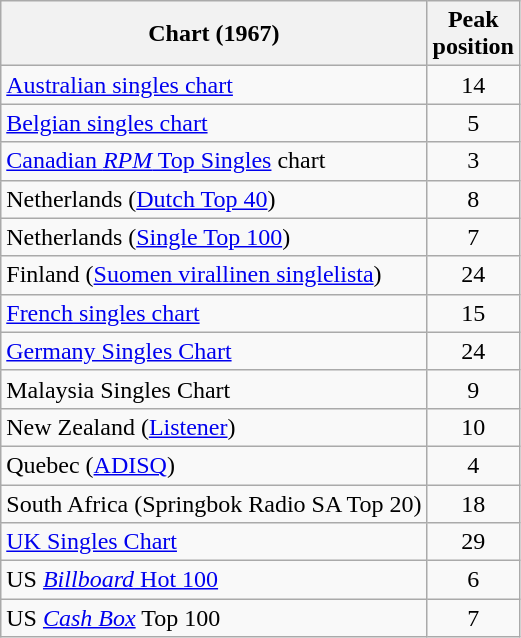<table class="wikitable sortable">
<tr>
<th>Chart (1967)</th>
<th>Peak<br>position</th>
</tr>
<tr>
<td><a href='#'>Australian singles chart</a></td>
<td style="text-align:center;">14</td>
</tr>
<tr>
<td><a href='#'>Belgian singles chart</a></td>
<td style="text-align:center;">5</td>
</tr>
<tr>
<td><a href='#'>Canadian <em>RPM</em> Top Singles</a> chart</td>
<td style="text-align:center;">3</td>
</tr>
<tr>
<td align="left">Netherlands (<a href='#'>Dutch Top 40</a>)</td>
<td style="text-align:center;">8</td>
</tr>
<tr>
<td align="left">Netherlands (<a href='#'>Single Top 100</a>)</td>
<td style="text-align:center;">7</td>
</tr>
<tr>
<td>Finland (<a href='#'>Suomen virallinen singlelista</a>)</td>
<td align="center">24</td>
</tr>
<tr>
<td><a href='#'>French singles chart</a></td>
<td style="text-align:center;">15</td>
</tr>
<tr>
<td><a href='#'>Germany Singles Chart</a></td>
<td style="text-align:center;">24</td>
</tr>
<tr>
<td align="left">Malaysia Singles Chart</td>
<td style="text-align:center;">9</td>
</tr>
<tr>
<td align="left">New Zealand (<a href='#'>Listener</a>)</td>
<td style="text-align:center;">10</td>
</tr>
<tr>
<td align="left">Quebec (<a href='#'>ADISQ</a>)</td>
<td style="text-align:center;">4</td>
</tr>
<tr>
<td align="left">South Africa (Springbok Radio SA Top 20)</td>
<td style="text-align:center;">18</td>
</tr>
<tr>
<td><a href='#'>UK Singles Chart</a></td>
<td style="text-align:center;">29</td>
</tr>
<tr>
<td>US <a href='#'><em>Billboard</em> Hot 100</a></td>
<td style="text-align:center;">6</td>
</tr>
<tr>
<td align="left">US <em><a href='#'>Cash Box</a></em> Top 100</td>
<td style="text-align:center;">7</td>
</tr>
</table>
